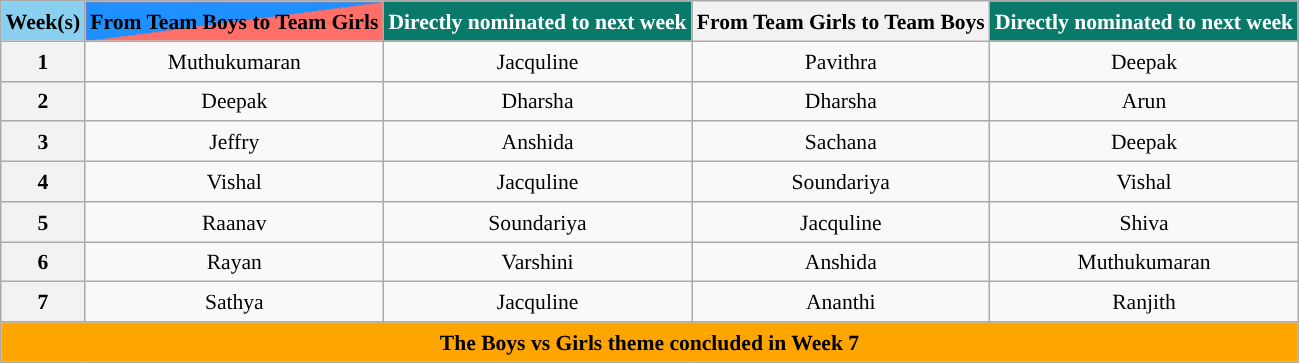<table class="wikitable" style="text-align:center; font-size:90%; line-height:20px; width:auto;">
<tr>
<th style="background:#89CFF0">Week(s)</th>
<th style="background-image:linear-gradient(to right bottom, #1e90ff 50%, #ff6e67 50%);">From Team Boys to Team Girls</th>
<th style="background:#097969; color:white;">Directly nominated to next week</th>
<th style="background-image:linear-gradient(to right bottom,  50% #ff6e67, #1e90ff 50%);">From Team Girls to Team Boys</th>
<th style="background:#097969; color:white;">Directly nominated to next week</th>
</tr>
<tr>
<th>1</th>
<td>Muthukumaran</td>
<td>Jacquline</td>
<td>Pavithra</td>
<td>Deepak</td>
</tr>
<tr>
<th>2</th>
<td>Deepak</td>
<td>Dharsha</td>
<td>Dharsha</td>
<td>Arun</td>
</tr>
<tr>
<th>3</th>
<td>Jeffry</td>
<td>Anshida</td>
<td>Sachana</td>
<td>Deepak</td>
</tr>
<tr>
<th>4</th>
<td>Vishal</td>
<td>Jacquline</td>
<td>Soundariya</td>
<td>Vishal</td>
</tr>
<tr>
<th>5</th>
<td>Raanav</td>
<td>Soundariya</td>
<td>Jacquline</td>
<td>Shiva</td>
</tr>
<tr>
<th>6</th>
<td>Rayan</td>
<td>Varshini</td>
<td>Anshida</td>
<td>Muthukumaran</td>
</tr>
<tr>
<th>7</th>
<td>Sathya</td>
<td>Jacquline</td>
<td>Ananthi</td>
<td>Ranjith</td>
</tr>
<tr>
<th colspan="5" style="background:orange";><strong>The Boys vs Girls theme concluded in Week 7</strong></th>
</tr>
</table>
